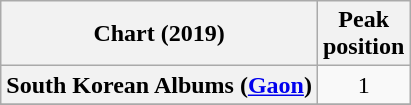<table class="wikitable plainrowheaders" style="text-align:center;">
<tr>
<th>Chart (2019)</th>
<th>Peak<br>position</th>
</tr>
<tr>
<th scope="row">South Korean Albums (<a href='#'>Gaon</a>)</th>
<td>1</td>
</tr>
<tr>
</tr>
</table>
